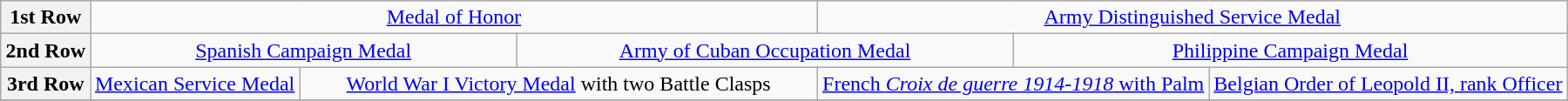<table class="wikitable" style="margin:1em auto; text-align:center;">
<tr>
<th>1st Row</th>
<td colspan="8"><a href='#'>Medal of Honor</a></td>
<td colspan="5"><a href='#'>Army Distinguished Service Medal</a></td>
</tr>
<tr>
<th>2nd Row</th>
<td colspan="5"><a href='#'>Spanish Campaign Medal</a></td>
<td colspan="4"><a href='#'>Army of Cuban Occupation Medal</a></td>
<td colspan="5"><a href='#'>Philippine Campaign Medal</a></td>
</tr>
<tr>
<th>3rd Row</th>
<td colspan="4"><a href='#'>Mexican Service Medal</a></td>
<td colspan="4"><a href='#'>World War I Victory Medal</a> with two Battle Clasps</td>
<td colspan="4"><a href='#'>French <em>Croix de guerre 1914-1918</em> with Palm</a></td>
<td colspan="4"><a href='#'>Belgian Order of Leopold II, rank Officer</a></td>
</tr>
<tr>
</tr>
</table>
